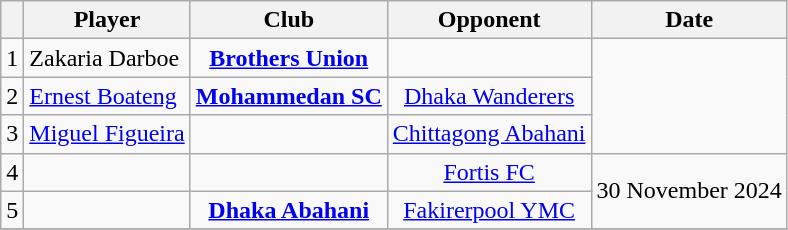<table class="wikitable" style="text-align:center">
<tr>
<th></th>
<th>Player</th>
<th>Club</th>
<th>Opponent</th>
<th>Date</th>
</tr>
<tr>
<td>1</td>
<td align="left"> Zakaria Darboe</td>
<td><strong><a href='#'>Brothers Union</a></strong></td>
<td></td>
<td rowspan="3"></td>
</tr>
<tr>
<td>2</td>
<td align="left"> <a href='#'>Ernest Boateng</a></td>
<td><strong><a href='#'>Mohammedan SC</a></strong></td>
<td><a href='#'>Dhaka Wanderers</a></td>
</tr>
<tr>
<td>3</td>
<td align="left"> <a href='#'>Miguel Figueira</a></td>
<td></td>
<td><a href='#'>Chittagong Abahani</a></td>
</tr>
<tr>
<td>4</td>
<td align="left"></td>
<td></td>
<td><a href='#'>Fortis FC</a></td>
<td rowspan="2">30 November 2024</td>
</tr>
<tr>
<td>5</td>
<td align="left"></td>
<td><strong><a href='#'>Dhaka Abahani</a></strong></td>
<td><a href='#'>Fakirerpool YMC</a></td>
</tr>
<tr>
</tr>
</table>
